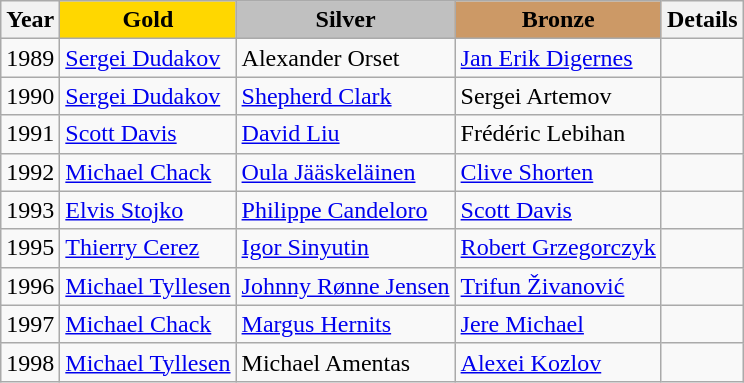<table class="wikitable">
<tr>
<th>Year</th>
<td align=center bgcolor=gold><strong>Gold</strong></td>
<td align=center bgcolor=silver><strong>Silver</strong></td>
<td align=center bgcolor=cc9966><strong>Bronze</strong></td>
<th>Details</th>
</tr>
<tr>
<td>1989</td>
<td> <a href='#'>Sergei Dudakov</a></td>
<td> Alexander Orset</td>
<td> <a href='#'>Jan Erik Digernes</a></td>
<td></td>
</tr>
<tr>
<td>1990</td>
<td> <a href='#'>Sergei Dudakov</a></td>
<td> <a href='#'>Shepherd Clark</a></td>
<td> Sergei Artemov</td>
<td></td>
</tr>
<tr>
<td>1991</td>
<td> <a href='#'>Scott Davis</a></td>
<td> <a href='#'>David Liu</a></td>
<td> Frédéric Lebihan</td>
<td></td>
</tr>
<tr>
<td>1992</td>
<td> <a href='#'>Michael Chack</a></td>
<td> <a href='#'>Oula Jääskeläinen</a></td>
<td> <a href='#'>Clive Shorten</a></td>
<td></td>
</tr>
<tr>
<td>1993</td>
<td> <a href='#'>Elvis Stojko</a></td>
<td> <a href='#'>Philippe Candeloro</a></td>
<td> <a href='#'>Scott Davis</a></td>
<td></td>
</tr>
<tr>
<td>1995</td>
<td> <a href='#'>Thierry Cerez</a></td>
<td> <a href='#'>Igor Sinyutin</a></td>
<td> <a href='#'>Robert Grzegorczyk</a></td>
<td></td>
</tr>
<tr>
<td>1996</td>
<td> <a href='#'>Michael Tyllesen</a></td>
<td> <a href='#'>Johnny Rønne Jensen</a></td>
<td> <a href='#'>Trifun Živanović</a></td>
<td></td>
</tr>
<tr>
<td>1997</td>
<td> <a href='#'>Michael Chack</a></td>
<td> <a href='#'>Margus Hernits</a></td>
<td> <a href='#'>Jere Michael</a></td>
<td></td>
</tr>
<tr>
<td>1998</td>
<td> <a href='#'>Michael Tyllesen</a></td>
<td> Michael Amentas</td>
<td> <a href='#'>Alexei Kozlov</a></td>
<td></td>
</tr>
</table>
